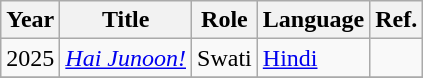<table class="wikitable sortable">
<tr>
<th>Year</th>
<th>Title</th>
<th>Role</th>
<th>Language</th>
<th>Ref.</th>
</tr>
<tr>
<td>2025</td>
<td><em><a href='#'>Hai Junoon!</a></em></td>
<td>Swati</td>
<td><a href='#'>Hindi</a></td>
<td></td>
</tr>
<tr>
</tr>
</table>
